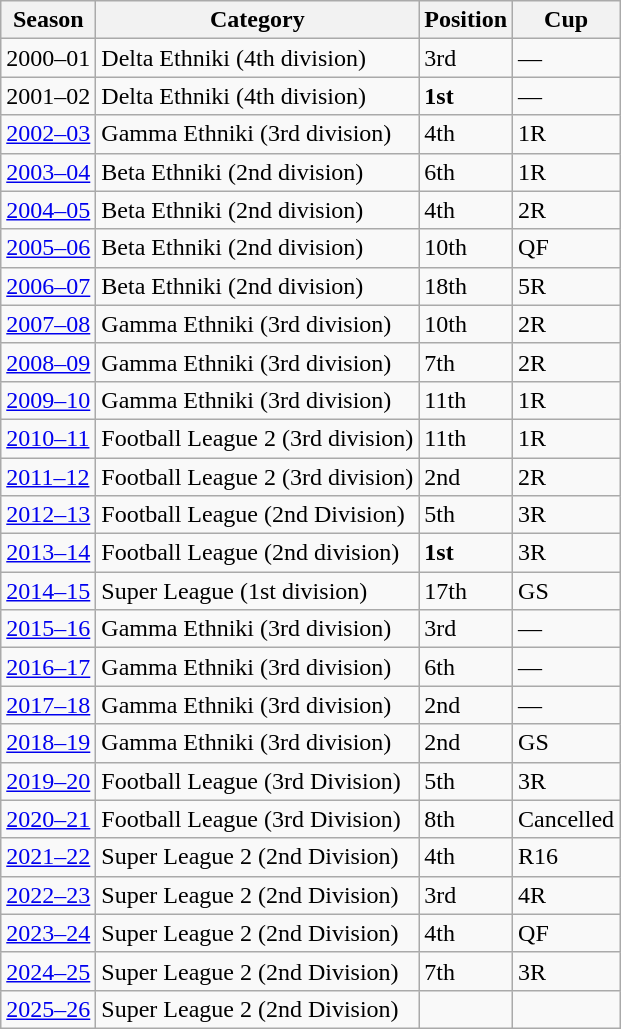<table class="wikitable">
<tr>
<th>Season</th>
<th>Category</th>
<th>Position</th>
<th>Cup</th>
</tr>
<tr>
<td>2000–01</td>
<td>Delta Ethniki (4th division)</td>
<td>3rd</td>
<td>—</td>
</tr>
<tr>
<td>2001–02</td>
<td>Delta Ethniki (4th division)</td>
<td><strong>1st</strong></td>
<td>—</td>
</tr>
<tr>
<td><a href='#'>2002–03</a></td>
<td>Gamma Ethniki (3rd division)</td>
<td>4th</td>
<td>1R</td>
</tr>
<tr>
<td><a href='#'>2003–04</a></td>
<td>Beta Ethniki (2nd division)</td>
<td>6th</td>
<td>1R</td>
</tr>
<tr>
<td><a href='#'>2004–05</a></td>
<td>Beta Ethniki (2nd division)</td>
<td>4th</td>
<td>2R</td>
</tr>
<tr>
<td><a href='#'>2005–06</a></td>
<td>Beta Ethniki (2nd division)</td>
<td>10th</td>
<td>QF</td>
</tr>
<tr>
<td><a href='#'>2006–07</a></td>
<td>Beta Ethniki (2nd division)</td>
<td>18th</td>
<td>5R</td>
</tr>
<tr>
<td><a href='#'>2007–08</a></td>
<td>Gamma Ethniki (3rd division)</td>
<td>10th</td>
<td>2R</td>
</tr>
<tr>
<td><a href='#'>2008–09</a></td>
<td>Gamma Ethniki (3rd division)</td>
<td>7th</td>
<td>2R</td>
</tr>
<tr>
<td><a href='#'>2009–10</a></td>
<td>Gamma Ethniki (3rd division)</td>
<td>11th</td>
<td>1R</td>
</tr>
<tr>
<td><a href='#'>2010–11</a></td>
<td>Football League 2 (3rd division)</td>
<td>11th</td>
<td>1R</td>
</tr>
<tr>
<td><a href='#'>2011–12</a></td>
<td>Football League 2 (3rd division)</td>
<td>2nd</td>
<td>2R</td>
</tr>
<tr>
<td><a href='#'>2012–13</a></td>
<td>Football League (2nd Division)</td>
<td>5th</td>
<td>3R</td>
</tr>
<tr>
<td><a href='#'>2013–14</a></td>
<td>Football League (2nd division)</td>
<td><strong>1st</strong></td>
<td>3R</td>
</tr>
<tr>
<td><a href='#'>2014–15</a></td>
<td>Super League (1st division)</td>
<td>17th</td>
<td>GS</td>
</tr>
<tr>
<td><a href='#'>2015–16</a></td>
<td>Gamma Ethniki (3rd division)</td>
<td>3rd</td>
<td>—</td>
</tr>
<tr>
<td><a href='#'>2016–17</a></td>
<td>Gamma Ethniki (3rd division)</td>
<td>6th</td>
<td>—</td>
</tr>
<tr>
<td><a href='#'>2017–18</a></td>
<td>Gamma Ethniki (3rd division)</td>
<td>2nd</td>
<td>—</td>
</tr>
<tr>
<td><a href='#'>2018–19</a></td>
<td>Gamma Ethniki (3rd division)</td>
<td>2nd</td>
<td>GS</td>
</tr>
<tr>
<td><a href='#'>2019–20</a></td>
<td>Football League (3rd Division)</td>
<td>5th</td>
<td>3R</td>
</tr>
<tr>
<td><a href='#'>2020–21</a></td>
<td>Football League (3rd Division)</td>
<td>8th</td>
<td>Cancelled</td>
</tr>
<tr>
<td><a href='#'>2021–22</a></td>
<td>Super League 2 (2nd Division)</td>
<td>4th</td>
<td>R16</td>
</tr>
<tr>
<td><a href='#'>2022–23</a></td>
<td>Super League 2 (2nd Division)</td>
<td>3rd</td>
<td>4R</td>
</tr>
<tr>
<td><a href='#'>2023–24</a></td>
<td>Super League 2 (2nd Division)</td>
<td>4th</td>
<td>QF</td>
</tr>
<tr>
<td><a href='#'>2024–25</a></td>
<td>Super League 2 (2nd Division)</td>
<td>7th</td>
<td>3R</td>
</tr>
<tr>
<td><a href='#'>2025–26</a></td>
<td>Super League 2 (2nd Division)</td>
<td></td>
<td></td>
</tr>
</table>
